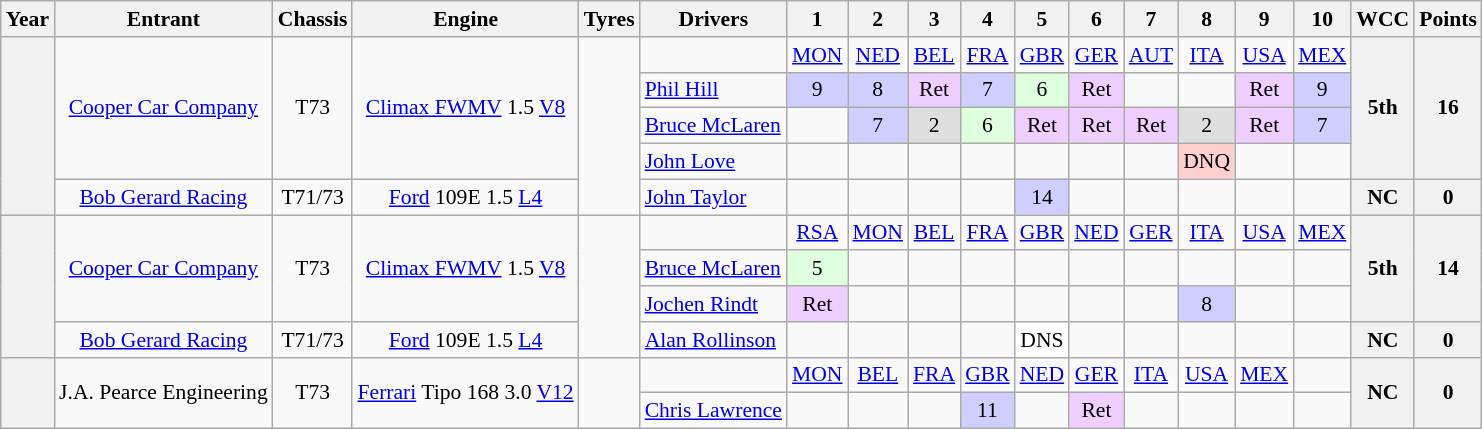<table class="wikitable" style="font-size:90%; text-align:center">
<tr>
<th>Year</th>
<th>Entrant</th>
<th>Chassis</th>
<th>Engine</th>
<th>Tyres</th>
<th>Drivers</th>
<th>1</th>
<th>2</th>
<th>3</th>
<th>4</th>
<th>5</th>
<th>6</th>
<th>7</th>
<th>8</th>
<th>9</th>
<th>10</th>
<th>WCC</th>
<th>Points</th>
</tr>
<tr>
<th rowspan="5"></th>
<td rowspan="4"><a href='#'>Cooper Car Company</a></td>
<td rowspan="4">T73</td>
<td rowspan="4"><a href='#'>Climax FWMV</a> 1.5 <a href='#'>V8</a></td>
<td rowspan="5"></td>
<td></td>
<td><a href='#'>MON</a></td>
<td><a href='#'>NED</a></td>
<td><a href='#'>BEL</a></td>
<td><a href='#'>FRA</a></td>
<td><a href='#'>GBR</a></td>
<td><a href='#'>GER</a></td>
<td><a href='#'>AUT</a></td>
<td><a href='#'>ITA</a></td>
<td><a href='#'>USA</a></td>
<td><a href='#'>MEX</a></td>
<th rowspan="4">5th</th>
<th rowspan="4">16</th>
</tr>
<tr>
<td style="text-align:left"> <a href='#'>Phil Hill</a></td>
<td style="background:#CFCFFF">9</td>
<td style="background:#CFCFFF">8</td>
<td style="background:#EFCFFF">Ret</td>
<td style="background:#CFCFFF">7</td>
<td style="background:#DFFFDF">6</td>
<td style="background:#EFCFFF">Ret</td>
<td></td>
<td></td>
<td style="background:#EFCFFF">Ret</td>
<td style="background:#CFCFFF">9</td>
</tr>
<tr>
<td style="text-align:left"> <a href='#'>Bruce McLaren</a></td>
<td></td>
<td style="background:#CFCFFF">7</td>
<td style="background:#DFDFDF">2</td>
<td style="background:#DFFFDF">6</td>
<td style="background:#EFCFFF">Ret</td>
<td style="background:#EFCFFF">Ret</td>
<td style="background:#EFCFFF">Ret</td>
<td style="background:#DFDFDF">2</td>
<td style="background:#EFCFFF">Ret</td>
<td style="background:#CFCFFF">7</td>
</tr>
<tr>
<td style="text-align:left"> <a href='#'>John Love</a></td>
<td></td>
<td></td>
<td></td>
<td></td>
<td></td>
<td></td>
<td></td>
<td style="background:#FFCFCF">DNQ</td>
<td></td>
<td></td>
</tr>
<tr>
<td><a href='#'>Bob Gerard Racing</a></td>
<td>T71/73</td>
<td><a href='#'>Ford</a> 109E 1.5 <a href='#'>L4</a></td>
<td style="text-align:left"> <a href='#'>John Taylor</a></td>
<td></td>
<td></td>
<td></td>
<td></td>
<td style="background:#CFCFFF">14</td>
<td></td>
<td></td>
<td></td>
<td></td>
<td></td>
<th>NC</th>
<th>0</th>
</tr>
<tr>
<th rowspan="4"></th>
<td rowspan="3"><a href='#'>Cooper Car Company</a></td>
<td rowspan="3">T73</td>
<td rowspan="3"><a href='#'>Climax FWMV</a> 1.5 <a href='#'>V8</a></td>
<td rowspan="4"></td>
<td></td>
<td><a href='#'>RSA</a></td>
<td><a href='#'>MON</a></td>
<td><a href='#'>BEL</a></td>
<td><a href='#'>FRA</a></td>
<td><a href='#'>GBR</a></td>
<td><a href='#'>NED</a></td>
<td><a href='#'>GER</a></td>
<td><a href='#'>ITA</a></td>
<td><a href='#'>USA</a></td>
<td><a href='#'>MEX</a></td>
<th rowspan="3">5th</th>
<th rowspan="3">14</th>
</tr>
<tr>
<td style="text-align:left"> <a href='#'>Bruce McLaren</a></td>
<td style="background:#DFFFDF">5</td>
<td></td>
<td></td>
<td></td>
<td></td>
<td></td>
<td></td>
<td></td>
<td></td>
<td></td>
</tr>
<tr>
<td style="text-align:left"> <a href='#'>Jochen Rindt</a></td>
<td style="background:#EFCFFF">Ret</td>
<td></td>
<td></td>
<td></td>
<td></td>
<td></td>
<td></td>
<td style="background:#CFCFFF">8</td>
<td></td>
<td></td>
</tr>
<tr>
<td><a href='#'>Bob Gerard Racing</a></td>
<td>T71/73</td>
<td><a href='#'>Ford</a> 109E 1.5 <a href='#'>L4</a></td>
<td style="text-align:left"> <a href='#'>Alan Rollinson</a></td>
<td></td>
<td></td>
<td></td>
<td></td>
<td style="background:#FFFFFF">DNS</td>
<td></td>
<td></td>
<td></td>
<td></td>
<td></td>
<th>NC</th>
<th>0</th>
</tr>
<tr>
<th rowspan="2"></th>
<td rowspan="2">J.A. Pearce Engineering</td>
<td rowspan="2">T73</td>
<td rowspan="2"><a href='#'>Ferrari</a> Tipo 168 3.0 <a href='#'>V12</a></td>
<td rowspan="2"></td>
<td></td>
<td><a href='#'>MON</a></td>
<td><a href='#'>BEL</a></td>
<td><a href='#'>FRA</a></td>
<td><a href='#'>GBR</a></td>
<td><a href='#'>NED</a></td>
<td><a href='#'>GER</a></td>
<td><a href='#'>ITA</a></td>
<td><a href='#'>USA</a></td>
<td><a href='#'>MEX</a></td>
<td></td>
<th rowspan="2">NC</th>
<th rowspan="2">0</th>
</tr>
<tr>
<td style="text-align:left"> <a href='#'>Chris Lawrence</a></td>
<td></td>
<td></td>
<td></td>
<td style="background:#CFCFFF">11</td>
<td></td>
<td style="background:#EFCFFF">Ret</td>
<td></td>
<td></td>
<td></td>
<td></td>
</tr>
</table>
